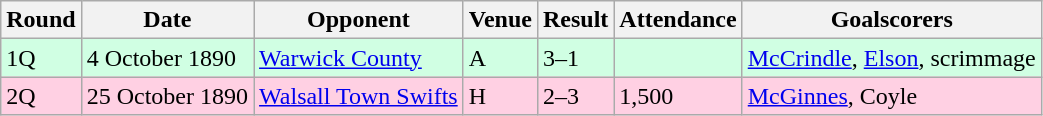<table class="wikitable">
<tr>
<th>Round</th>
<th>Date</th>
<th>Opponent</th>
<th>Venue</th>
<th>Result</th>
<th>Attendance</th>
<th>Goalscorers</th>
</tr>
<tr style="background:#d0ffe3;">
<td>1Q</td>
<td>4 October 1890</td>
<td><a href='#'>Warwick County</a></td>
<td>A</td>
<td>3–1</td>
<td></td>
<td><a href='#'>McCrindle</a>, <a href='#'>Elson</a>, scrimmage</td>
</tr>
<tr style="background-color: #ffd0e3;">
<td>2Q</td>
<td>25 October 1890</td>
<td><a href='#'>Walsall Town Swifts</a></td>
<td>H</td>
<td>2–3</td>
<td>1,500</td>
<td><a href='#'>McGinnes</a>, Coyle</td>
</tr>
</table>
